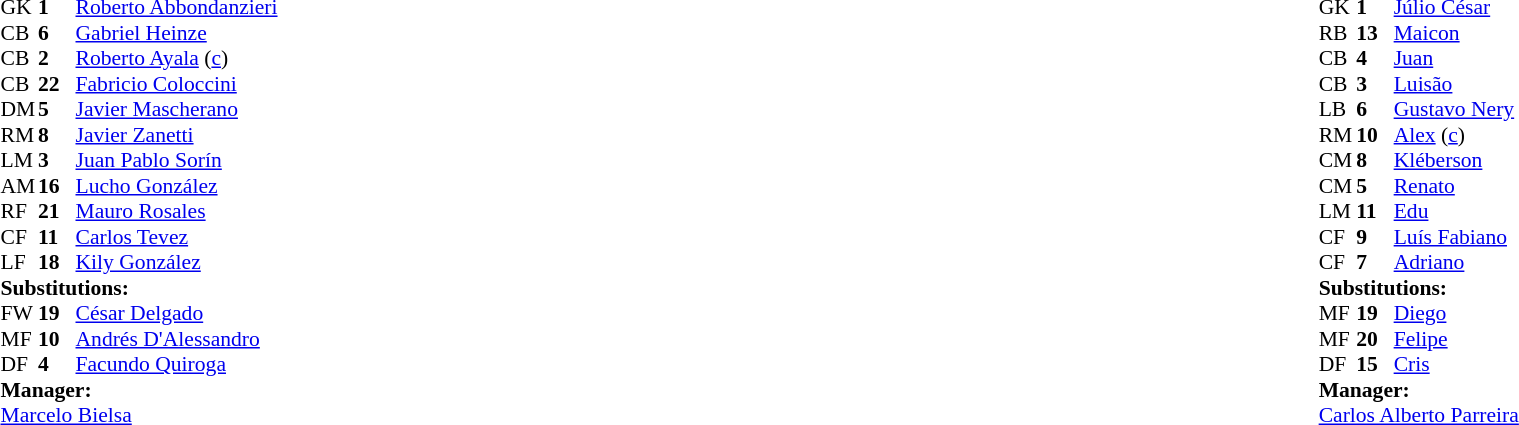<table width="100%">
<tr>
<td valign="top" width="50%"><br><table style="font-size: 90%" cellspacing="0" cellpadding="0">
<tr>
<th width=25></th>
<th width=25></th>
</tr>
<tr>
<td>GK</td>
<td><strong>1</strong></td>
<td><a href='#'>Roberto Abbondanzieri</a></td>
</tr>
<tr>
<td>CB</td>
<td><strong>6</strong></td>
<td><a href='#'>Gabriel Heinze</a></td>
</tr>
<tr>
<td>CB</td>
<td><strong>2</strong></td>
<td><a href='#'>Roberto Ayala</a> (<a href='#'>c</a>)</td>
</tr>
<tr>
<td>CB</td>
<td><strong>22</strong></td>
<td><a href='#'>Fabricio Coloccini</a></td>
</tr>
<tr>
<td>DM</td>
<td><strong>5</strong></td>
<td><a href='#'>Javier Mascherano</a></td>
<td></td>
</tr>
<tr>
<td>RM</td>
<td><strong>8</strong></td>
<td><a href='#'>Javier Zanetti</a></td>
</tr>
<tr>
<td>LM</td>
<td><strong>3</strong></td>
<td><a href='#'>Juan Pablo Sorín</a></td>
<td></td>
</tr>
<tr>
<td>AM</td>
<td><strong>16</strong></td>
<td><a href='#'>Lucho González</a></td>
<td></td>
<td></td>
</tr>
<tr>
<td>RF</td>
<td><strong>21</strong></td>
<td><a href='#'>Mauro Rosales</a></td>
<td></td>
<td></td>
</tr>
<tr>
<td>CF</td>
<td><strong>11</strong></td>
<td><a href='#'>Carlos Tevez</a></td>
<td></td>
<td></td>
</tr>
<tr>
<td>LF</td>
<td><strong>18</strong></td>
<td><a href='#'>Kily González</a></td>
</tr>
<tr>
<td colspan=3><strong>Substitutions:</strong></td>
</tr>
<tr>
<td>FW</td>
<td><strong>19</strong></td>
<td><a href='#'>César Delgado</a></td>
<td></td>
<td></td>
</tr>
<tr>
<td>MF</td>
<td><strong>10</strong></td>
<td><a href='#'>Andrés D'Alessandro</a></td>
<td></td>
<td></td>
</tr>
<tr>
<td>DF</td>
<td><strong>4</strong></td>
<td><a href='#'>Facundo Quiroga</a></td>
<td></td>
<td></td>
</tr>
<tr>
<td colspan=3><strong>Manager:</strong></td>
</tr>
<tr>
<td colspan=3><a href='#'>Marcelo Bielsa</a></td>
</tr>
</table>
</td>
<td valign="top"></td>
<td valign="top" width="50%"><br><table style="font-size: 90%" cellspacing="0" cellpadding="0" align="center">
<tr>
<th width=25></th>
<th width=25></th>
</tr>
<tr>
<td>GK</td>
<td><strong>1</strong></td>
<td><a href='#'>Júlio César</a></td>
<td></td>
</tr>
<tr>
<td>RB</td>
<td><strong>13</strong></td>
<td><a href='#'>Maicon</a></td>
</tr>
<tr>
<td>CB</td>
<td><strong>4</strong></td>
<td><a href='#'>Juan</a></td>
</tr>
<tr>
<td>CB</td>
<td><strong>3</strong></td>
<td><a href='#'>Luisão</a></td>
<td></td>
<td></td>
</tr>
<tr>
<td>LB</td>
<td><strong>6</strong></td>
<td><a href='#'>Gustavo Nery</a></td>
</tr>
<tr>
<td>RM</td>
<td><strong>10</strong></td>
<td><a href='#'>Alex</a> (<a href='#'>c</a>)</td>
<td></td>
<td></td>
</tr>
<tr>
<td>CM</td>
<td><strong>8</strong></td>
<td><a href='#'>Kléberson</a></td>
<td></td>
<td></td>
</tr>
<tr>
<td>CM</td>
<td><strong>5</strong></td>
<td><a href='#'>Renato</a></td>
</tr>
<tr>
<td>LM</td>
<td><strong>11</strong></td>
<td><a href='#'>Edu</a></td>
<td></td>
</tr>
<tr>
<td>CF</td>
<td><strong>9</strong></td>
<td><a href='#'>Luís Fabiano</a></td>
</tr>
<tr>
<td>CF</td>
<td><strong>7</strong></td>
<td><a href='#'>Adriano</a></td>
</tr>
<tr>
<td colspan=3><strong>Substitutions:</strong></td>
</tr>
<tr>
<td>MF</td>
<td><strong>19</strong></td>
<td><a href='#'>Diego</a></td>
<td></td>
<td></td>
</tr>
<tr>
<td>MF</td>
<td><strong>20</strong></td>
<td><a href='#'>Felipe</a></td>
<td></td>
<td></td>
</tr>
<tr>
<td>DF</td>
<td><strong>15</strong></td>
<td><a href='#'>Cris</a></td>
<td></td>
<td></td>
</tr>
<tr>
<td colspan=3><strong>Manager:</strong></td>
</tr>
<tr>
<td colspan=4><a href='#'>Carlos Alberto Parreira</a></td>
</tr>
</table>
</td>
</tr>
</table>
